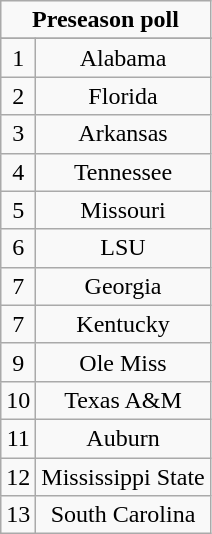<table class="wikitable">
<tr align="center">
<td align="center" Colspan="3"><strong>Preseason poll</strong></td>
</tr>
<tr align="center">
</tr>
<tr align="center">
<td>1</td>
<td>Alabama</td>
</tr>
<tr align="center">
<td>2</td>
<td>Florida</td>
</tr>
<tr align="center">
<td>3</td>
<td>Arkansas</td>
</tr>
<tr align="center">
<td>4</td>
<td>Tennessee</td>
</tr>
<tr align="center">
<td>5</td>
<td>Missouri</td>
</tr>
<tr align="center">
<td>6</td>
<td>LSU</td>
</tr>
<tr align="center">
<td>7</td>
<td>Georgia</td>
</tr>
<tr align="center">
<td>7</td>
<td>Kentucky</td>
</tr>
<tr align="center">
<td>9</td>
<td>Ole Miss</td>
</tr>
<tr align="center">
<td>10</td>
<td>Texas A&M</td>
</tr>
<tr align="center">
<td>11</td>
<td>Auburn</td>
</tr>
<tr align="center">
<td>12</td>
<td>Mississippi State</td>
</tr>
<tr align="center">
<td>13</td>
<td>South Carolina</td>
</tr>
</table>
